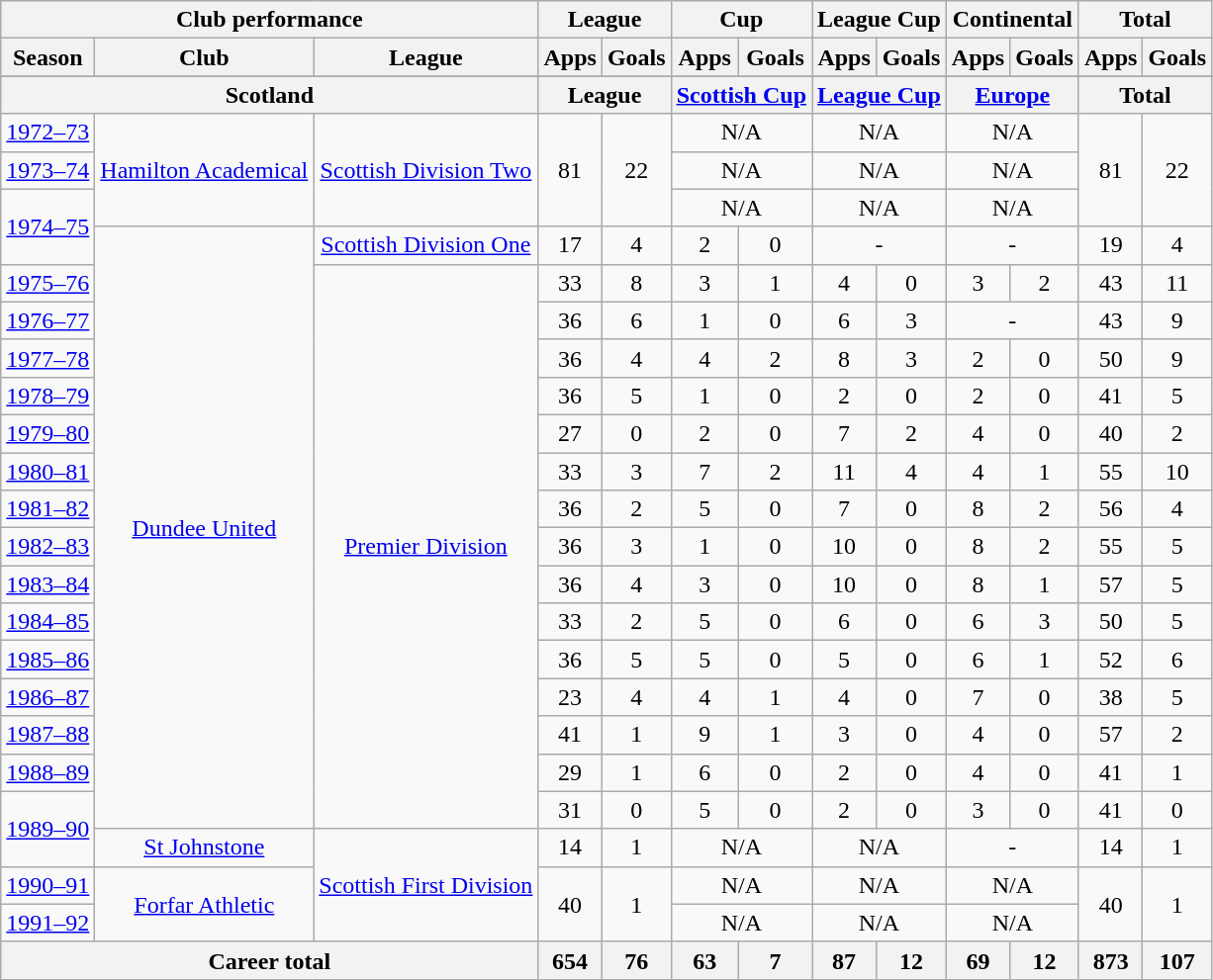<table class="wikitable" style="text-align:center">
<tr>
<th colspan=3>Club performance</th>
<th colspan=2>League</th>
<th colspan=2>Cup</th>
<th colspan=2>League Cup</th>
<th colspan=2>Continental</th>
<th colspan=2>Total</th>
</tr>
<tr>
<th>Season</th>
<th>Club</th>
<th>League</th>
<th>Apps</th>
<th>Goals</th>
<th>Apps</th>
<th>Goals</th>
<th>Apps</th>
<th>Goals</th>
<th>Apps</th>
<th>Goals</th>
<th>Apps</th>
<th>Goals</th>
</tr>
<tr>
</tr>
<tr>
<th colspan=3>Scotland</th>
<th colspan=2>League</th>
<th colspan=2><a href='#'>Scottish Cup</a></th>
<th colspan=2><a href='#'>League Cup</a></th>
<th colspan=2><a href='#'>Europe</a></th>
<th colspan=2>Total</th>
</tr>
<tr>
<td><a href='#'>1972–73</a></td>
<td rowspan="3"><a href='#'>Hamilton Academical</a></td>
<td rowspan="3"><a href='#'>Scottish Division Two</a></td>
<td rowspan="3">81</td>
<td rowspan="3">22</td>
<td colspan="2">N/A</td>
<td colspan="2">N/A</td>
<td colspan="2">N/A</td>
<td rowspan="3">81</td>
<td rowspan="3">22</td>
</tr>
<tr>
<td><a href='#'>1973–74</a></td>
<td colspan="2">N/A</td>
<td colspan="2">N/A</td>
<td colspan="2">N/A</td>
</tr>
<tr>
<td rowspan="2"><a href='#'>1974–75</a></td>
<td colspan="2">N/A</td>
<td colspan="2">N/A</td>
<td colspan="2">N/A</td>
</tr>
<tr>
<td rowspan="16"><a href='#'>Dundee United</a></td>
<td><a href='#'>Scottish Division One</a></td>
<td>17</td>
<td>4</td>
<td>2</td>
<td>0</td>
<td colspan="2">-</td>
<td colspan="2">-</td>
<td>19</td>
<td>4</td>
</tr>
<tr>
<td><a href='#'>1975–76</a></td>
<td rowspan="15"><a href='#'>Premier Division</a></td>
<td>33</td>
<td>8</td>
<td>3</td>
<td>1</td>
<td>4</td>
<td>0</td>
<td>3</td>
<td>2</td>
<td>43</td>
<td>11</td>
</tr>
<tr>
<td><a href='#'>1976–77</a></td>
<td>36</td>
<td>6</td>
<td>1</td>
<td>0</td>
<td>6</td>
<td>3</td>
<td colspan="2">-</td>
<td>43</td>
<td>9</td>
</tr>
<tr>
<td><a href='#'>1977–78</a></td>
<td>36</td>
<td>4</td>
<td>4</td>
<td>2</td>
<td>8</td>
<td>3</td>
<td>2</td>
<td>0</td>
<td>50</td>
<td>9</td>
</tr>
<tr>
<td><a href='#'>1978–79</a></td>
<td>36</td>
<td>5</td>
<td>1</td>
<td>0</td>
<td>2</td>
<td>0</td>
<td>2</td>
<td>0</td>
<td>41</td>
<td>5</td>
</tr>
<tr>
<td><a href='#'>1979–80</a></td>
<td>27</td>
<td>0</td>
<td>2</td>
<td>0</td>
<td>7</td>
<td>2</td>
<td>4</td>
<td>0</td>
<td>40</td>
<td>2</td>
</tr>
<tr>
<td><a href='#'>1980–81</a></td>
<td>33</td>
<td>3</td>
<td>7</td>
<td>2</td>
<td>11</td>
<td>4</td>
<td>4</td>
<td>1</td>
<td>55</td>
<td>10</td>
</tr>
<tr>
<td><a href='#'>1981–82</a></td>
<td>36</td>
<td>2</td>
<td>5</td>
<td>0</td>
<td>7</td>
<td>0</td>
<td>8</td>
<td>2</td>
<td>56</td>
<td>4</td>
</tr>
<tr>
<td><a href='#'>1982–83</a></td>
<td>36</td>
<td>3</td>
<td>1</td>
<td>0</td>
<td>10</td>
<td>0</td>
<td>8</td>
<td>2</td>
<td>55</td>
<td>5</td>
</tr>
<tr>
<td><a href='#'>1983–84</a></td>
<td>36</td>
<td>4</td>
<td>3</td>
<td>0</td>
<td>10</td>
<td>0</td>
<td>8</td>
<td>1</td>
<td>57</td>
<td>5</td>
</tr>
<tr>
<td><a href='#'>1984–85</a></td>
<td>33</td>
<td>2</td>
<td>5</td>
<td>0</td>
<td>6</td>
<td>0</td>
<td>6</td>
<td>3</td>
<td>50</td>
<td>5</td>
</tr>
<tr>
<td><a href='#'>1985–86</a></td>
<td>36</td>
<td>5</td>
<td>5</td>
<td>0</td>
<td>5</td>
<td>0</td>
<td>6</td>
<td>1</td>
<td>52</td>
<td>6</td>
</tr>
<tr>
<td><a href='#'>1986–87</a></td>
<td>23</td>
<td>4</td>
<td>4</td>
<td>1</td>
<td>4</td>
<td>0</td>
<td>7</td>
<td>0</td>
<td>38</td>
<td>5</td>
</tr>
<tr>
<td><a href='#'>1987–88</a></td>
<td>41</td>
<td>1</td>
<td>9</td>
<td>1</td>
<td>3</td>
<td>0</td>
<td>4</td>
<td>0</td>
<td>57</td>
<td>2</td>
</tr>
<tr>
<td><a href='#'>1988–89</a></td>
<td>29</td>
<td>1</td>
<td>6</td>
<td>0</td>
<td>2</td>
<td>0</td>
<td>4</td>
<td>0</td>
<td>41</td>
<td>1</td>
</tr>
<tr>
<td rowspan="2"><a href='#'>1989–90</a></td>
<td>31</td>
<td>0</td>
<td>5</td>
<td>0</td>
<td>2</td>
<td>0</td>
<td>3</td>
<td>0</td>
<td>41</td>
<td>0</td>
</tr>
<tr>
<td><a href='#'>St Johnstone</a></td>
<td rowspan="3"><a href='#'>Scottish First Division</a></td>
<td>14</td>
<td>1</td>
<td colspan="2">N/A</td>
<td colspan="2">N/A</td>
<td colspan="2">-</td>
<td>14</td>
<td>1</td>
</tr>
<tr>
<td><a href='#'>1990–91</a></td>
<td rowspan="2"><a href='#'>Forfar Athletic</a></td>
<td rowspan="2">40</td>
<td rowspan="2">1</td>
<td colspan="2">N/A</td>
<td colspan="2">N/A</td>
<td colspan="2">N/A</td>
<td rowspan="2">40</td>
<td rowspan="2">1</td>
</tr>
<tr>
<td><a href='#'>1991–92</a></td>
<td colspan="2">N/A</td>
<td colspan="2">N/A</td>
<td colspan="2">N/A</td>
</tr>
<tr>
<th colspan=3>Career total</th>
<th>654</th>
<th>76</th>
<th>63</th>
<th>7</th>
<th>87</th>
<th>12</th>
<th>69</th>
<th>12</th>
<th>873</th>
<th>107</th>
</tr>
</table>
